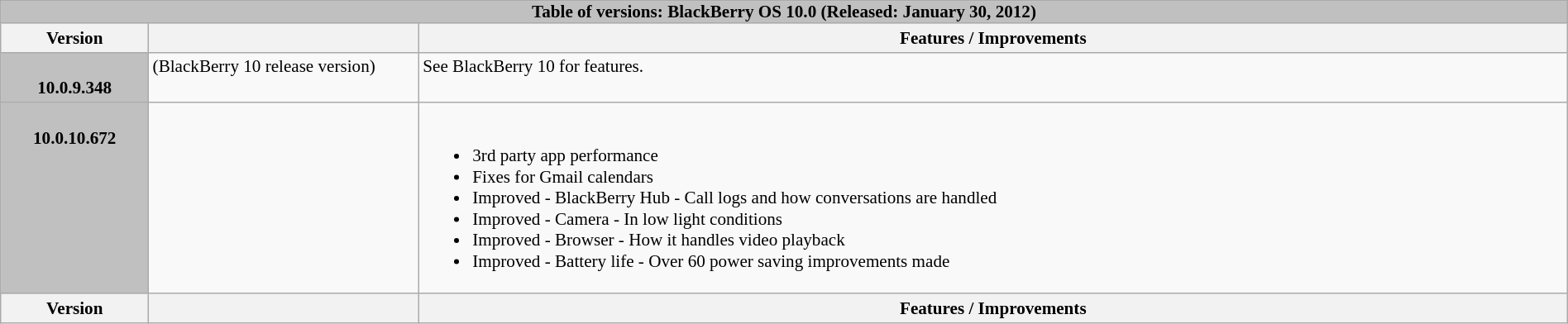<table class="wikitable collapsible collapsed" style="width:100%; font-size:88%;">
<tr>
<th style="background:silver; padding:0 0.5em;" colspan="5">Table of versions: BlackBerry OS 10.0 (Released: January 30, 2012)</th>
</tr>
<tr>
<th style="width:8em; ">Version</th>
<th style="width:15em; "></th>
<th>Features / Improvements</th>
</tr>
<tr valign="top">
<th style="background:silver; white-space:nowrap;"><br>10.0.9.348</th>
<td>(BlackBerry 10 release version)</td>
<td>See BlackBerry 10 for features.</td>
</tr>
<tr valign="top">
<th style="background:silver; white-space:nowrap;"><br>10.0.10.672</th>
<td></td>
<td><br><ul><li>3rd party app performance</li><li>Fixes for Gmail calendars</li><li>Improved - BlackBerry Hub - Call logs and how conversations are handled</li><li>Improved - Camera - In low light conditions</li><li>Improved - Browser - How it handles video playback</li><li>Improved - Battery life - Over 60 power saving improvements made</li></ul></td>
</tr>
<tr class="sortbottom">
<th style="width:8em; ">Version</th>
<th style="width:15em; "></th>
<th>Features / Improvements</th>
</tr>
</table>
